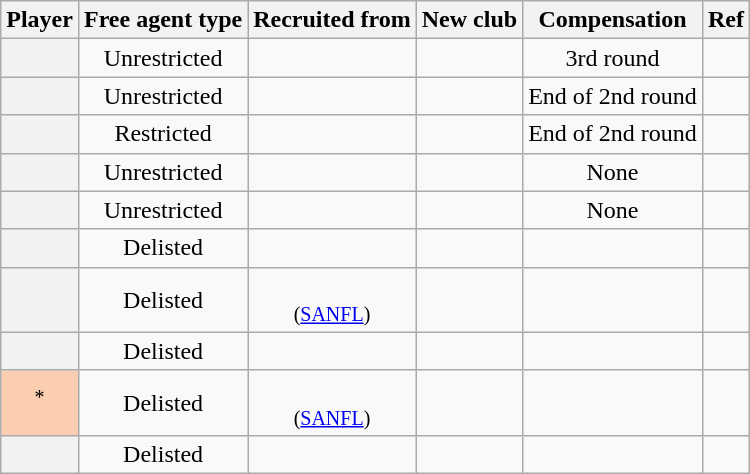<table class="wikitable plainrowheaders sortable" style="text-align:center;">
<tr>
<th scope="col">Player</th>
<th scope="col">Free agent type</th>
<th scope="col">Recruited from</th>
<th scope="col">New club</th>
<th scope="col">Compensation</th>
<th scope="col" class="unsortable">Ref</th>
</tr>
<tr>
<th scope="row"></th>
<td>Unrestricted</td>
<td></td>
<td></td>
<td>3rd round</td>
<td></td>
</tr>
<tr>
<th scope="row"></th>
<td>Unrestricted</td>
<td></td>
<td></td>
<td>End of 2nd round</td>
<td></td>
</tr>
<tr>
<th scope="row"></th>
<td>Restricted</td>
<td></td>
<td></td>
<td>End of 2nd round</td>
<td></td>
</tr>
<tr>
<th scope="row"></th>
<td>Unrestricted</td>
<td></td>
<td></td>
<td>None</td>
<td></td>
</tr>
<tr>
<th scope="row"></th>
<td>Unrestricted</td>
<td></td>
<td></td>
<td>None</td>
<td></td>
</tr>
<tr>
<th scope="row"></th>
<td>Delisted</td>
<td></td>
<td></td>
<td></td>
<td></td>
</tr>
<tr>
<th scope="row"> </th>
<td>Delisted</td>
<td><br><small>(<a href='#'>SANFL</a>)</small></td>
<td></td>
<td></td>
<td></td>
</tr>
<tr>
<th scope="row"></th>
<td>Delisted</td>
<td></td>
<td></td>
<td></td>
<td></td>
</tr>
<tr>
<td bgcolor='#FBCEB1'><sup>*</sup> </td>
<td>Delisted</td>
<td><br><small>(<a href='#'>SANFL</a>)</small></td>
<td></td>
<td></td>
<td></td>
</tr>
<tr>
<th scope="row"></th>
<td>Delisted</td>
<td></td>
<td></td>
<td></td>
<td></td>
</tr>
</table>
